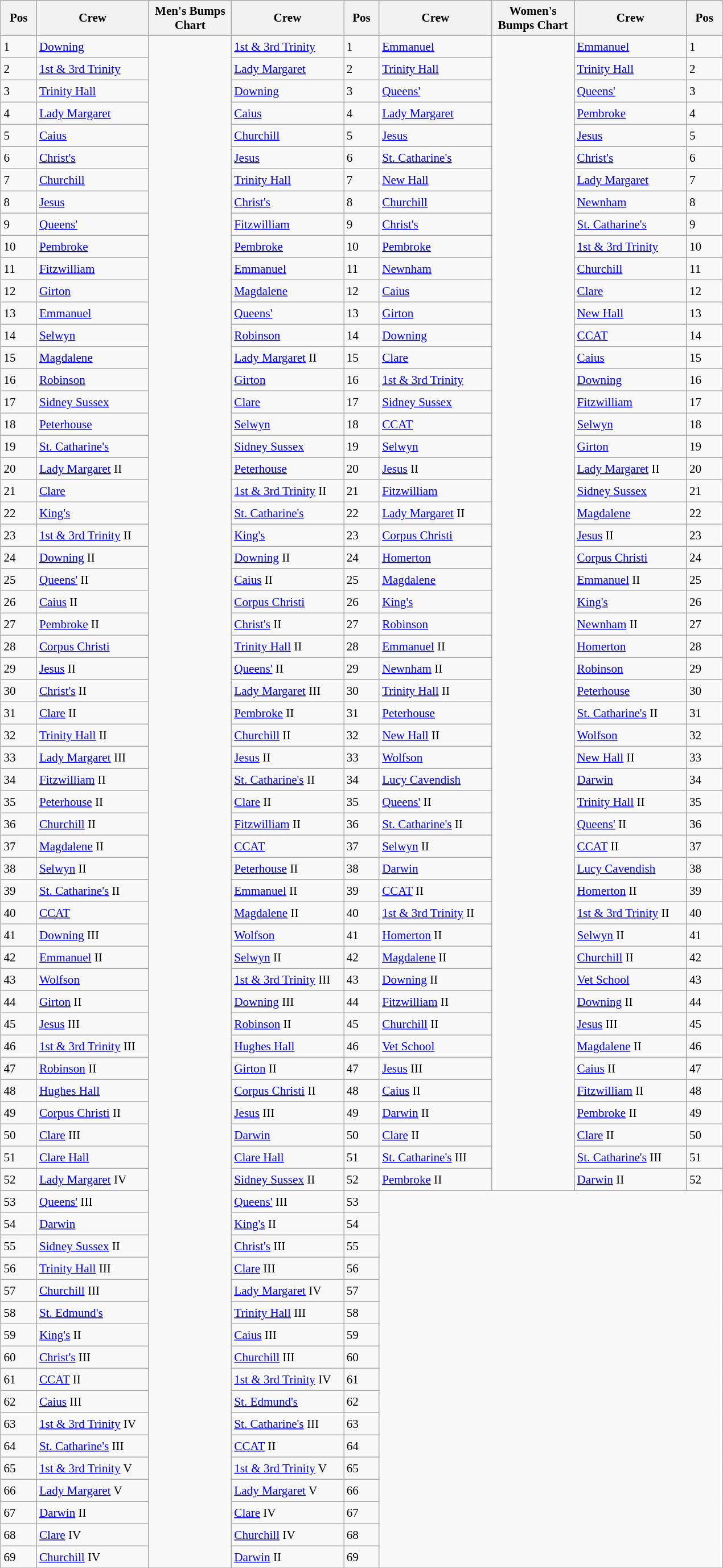<table class="wikitable" style="font-size:88%; white-space:nowrap; margin:0.5em auto">
<tr style="white-space:normal">
<th width=35>Pos</th>
<th width=125>Crew</th>
<th width=90>Men's Bumps Chart</th>
<th width=125>Crew</th>
<th width=35>Pos</th>
<th width=125>Crew</th>
<th width=90>Women's Bumps Chart</th>
<th width=125>Crew</th>
<th width=35>Pos</th>
</tr>
<tr style="height:26px">
<td>1</td>
<td><a href='#'>Downing</a></td>
<td rowspan="69" style="padding:0"></td>
<td><a href='#'>1st & 3rd Trinity</a></td>
<td>1</td>
<td><a href='#'>Emmanuel</a></td>
<td rowspan="52" style="padding:0"></td>
<td><a href='#'>Emmanuel</a></td>
<td>1</td>
</tr>
<tr style="height:26px">
<td>2</td>
<td><a href='#'>1st & 3rd Trinity</a></td>
<td><a href='#'>Lady Margaret</a></td>
<td>2</td>
<td><a href='#'>Trinity Hall</a></td>
<td><a href='#'>Trinity Hall</a></td>
<td>2</td>
</tr>
<tr style="height:26px">
<td>3</td>
<td><a href='#'>Trinity Hall</a></td>
<td><a href='#'>Downing</a></td>
<td>3</td>
<td><a href='#'>Queens'</a></td>
<td><a href='#'>Queens'</a></td>
<td>3</td>
</tr>
<tr style="height:26px">
<td>4</td>
<td><a href='#'>Lady Margaret</a></td>
<td><a href='#'>Caius</a></td>
<td>4</td>
<td><a href='#'>Lady Margaret</a></td>
<td><a href='#'>Pembroke</a></td>
<td>4</td>
</tr>
<tr style="height:26px">
<td>5</td>
<td><a href='#'>Caius</a></td>
<td><a href='#'>Churchill</a></td>
<td>5</td>
<td><a href='#'>Jesus</a></td>
<td><a href='#'>Jesus</a></td>
<td>5</td>
</tr>
<tr style="height:26px">
<td>6</td>
<td><a href='#'>Christ's</a></td>
<td><a href='#'>Jesus</a></td>
<td>6</td>
<td><a href='#'>St. Catharine's</a></td>
<td><a href='#'>Christ's</a></td>
<td>6</td>
</tr>
<tr style="height:26px">
<td>7</td>
<td><a href='#'>Churchill</a></td>
<td><a href='#'>Trinity Hall</a></td>
<td>7</td>
<td><a href='#'>New Hall</a></td>
<td><a href='#'>Lady Margaret</a></td>
<td>7</td>
</tr>
<tr style="height:26px">
<td>8</td>
<td><a href='#'>Jesus</a></td>
<td><a href='#'>Christ's</a></td>
<td>8</td>
<td><a href='#'>Churchill</a></td>
<td><a href='#'>Newnham</a></td>
<td>8</td>
</tr>
<tr style="height:26px">
<td>9</td>
<td><a href='#'>Queens'</a></td>
<td><a href='#'>Fitzwilliam</a></td>
<td>9</td>
<td><a href='#'>Christ's</a></td>
<td><a href='#'>St. Catharine's</a></td>
<td>9</td>
</tr>
<tr style="height:26px">
<td>10</td>
<td><a href='#'>Pembroke</a></td>
<td><a href='#'>Pembroke</a></td>
<td>10</td>
<td><a href='#'>Pembroke</a></td>
<td><a href='#'>1st & 3rd Trinity</a></td>
<td>10</td>
</tr>
<tr style="height:26px">
<td>11</td>
<td><a href='#'>Fitzwilliam</a></td>
<td><a href='#'>Emmanuel</a></td>
<td>11</td>
<td><a href='#'>Newnham</a></td>
<td><a href='#'>Churchill</a></td>
<td>11</td>
</tr>
<tr style="height:26px">
<td>12</td>
<td><a href='#'>Girton</a></td>
<td><a href='#'>Magdalene</a></td>
<td>12</td>
<td><a href='#'>Caius</a></td>
<td><a href='#'>Clare</a></td>
<td>12</td>
</tr>
<tr style="height:26px">
<td>13</td>
<td><a href='#'>Emmanuel</a></td>
<td><a href='#'>Queens'</a></td>
<td>13</td>
<td><a href='#'>Girton</a></td>
<td><a href='#'>New Hall</a></td>
<td>13</td>
</tr>
<tr style="height:26px">
<td>14</td>
<td><a href='#'>Selwyn</a></td>
<td><a href='#'>Robinson</a></td>
<td>14</td>
<td><a href='#'>Downing</a></td>
<td><a href='#'>CCAT</a></td>
<td>14</td>
</tr>
<tr style="height:26px">
<td>15</td>
<td><a href='#'>Magdalene</a></td>
<td><a href='#'>Lady Margaret</a> II</td>
<td>15</td>
<td><a href='#'>Clare</a></td>
<td><a href='#'>Caius</a></td>
<td>15</td>
</tr>
<tr style="height:26px">
<td>16</td>
<td><a href='#'>Robinson</a></td>
<td><a href='#'>Girton</a></td>
<td>16</td>
<td><a href='#'>1st & 3rd Trinity</a></td>
<td><a href='#'>Downing</a></td>
<td>16</td>
</tr>
<tr style="height:26px">
<td>17</td>
<td><a href='#'>Sidney Sussex</a></td>
<td><a href='#'>Clare</a></td>
<td>17</td>
<td><a href='#'>Sidney Sussex</a></td>
<td><a href='#'>Fitzwilliam</a></td>
<td>17</td>
</tr>
<tr style="height:26px">
<td>18</td>
<td><a href='#'>Peterhouse</a></td>
<td><a href='#'>Selwyn</a></td>
<td>18</td>
<td><a href='#'>CCAT</a></td>
<td><a href='#'>Selwyn</a></td>
<td>18</td>
</tr>
<tr style="height:26px">
<td>19</td>
<td><a href='#'>St. Catharine's</a></td>
<td><a href='#'>Sidney Sussex</a></td>
<td>19</td>
<td><a href='#'>Selwyn</a></td>
<td><a href='#'>Girton</a></td>
<td>19</td>
</tr>
<tr style="height:26px">
<td>20</td>
<td><a href='#'>Lady Margaret</a> II</td>
<td><a href='#'>Peterhouse</a></td>
<td>20</td>
<td><a href='#'>Jesus</a> II</td>
<td><a href='#'>Lady Margaret</a> II</td>
<td>20</td>
</tr>
<tr style="height:26px">
<td>21</td>
<td><a href='#'>Clare</a></td>
<td><a href='#'>1st & 3rd Trinity</a> II</td>
<td>21</td>
<td><a href='#'>Fitzwilliam</a></td>
<td><a href='#'>Sidney Sussex</a></td>
<td>21</td>
</tr>
<tr style="height:26px">
<td>22</td>
<td><a href='#'>King's</a></td>
<td><a href='#'>St. Catharine's</a></td>
<td>22</td>
<td><a href='#'>Lady Margaret</a> II</td>
<td><a href='#'>Magdalene</a></td>
<td>22</td>
</tr>
<tr style="height:26px">
<td>23</td>
<td><a href='#'>1st & 3rd Trinity</a> II</td>
<td><a href='#'>King's</a></td>
<td>23</td>
<td><a href='#'>Corpus Christi</a></td>
<td><a href='#'>Jesus</a> II</td>
<td>23</td>
</tr>
<tr style="height:26px">
<td>24</td>
<td><a href='#'>Downing</a> II</td>
<td><a href='#'>Downing</a> II</td>
<td>24</td>
<td><a href='#'>Homerton</a></td>
<td><a href='#'>Corpus Christi</a></td>
<td>24</td>
</tr>
<tr style="height:26px">
<td>25</td>
<td><a href='#'>Queens'</a> II</td>
<td><a href='#'>Caius</a> II</td>
<td>25</td>
<td><a href='#'>Magdalene</a></td>
<td><a href='#'>Emmanuel</a> II</td>
<td>25</td>
</tr>
<tr style="height:26px">
<td>26</td>
<td><a href='#'>Caius</a> II</td>
<td><a href='#'>Corpus Christi</a></td>
<td>26</td>
<td><a href='#'>King's</a></td>
<td><a href='#'>King's</a></td>
<td>26</td>
</tr>
<tr style="height:26px">
<td>27</td>
<td><a href='#'>Pembroke</a> II</td>
<td><a href='#'>Christ's</a> II</td>
<td>27</td>
<td><a href='#'>Robinson</a></td>
<td><a href='#'>Newnham</a> II</td>
<td>27</td>
</tr>
<tr style="height:26px">
<td>28</td>
<td><a href='#'>Corpus Christi</a></td>
<td><a href='#'>Trinity Hall</a> II</td>
<td>28</td>
<td><a href='#'>Emmanuel</a> II</td>
<td><a href='#'>Homerton</a></td>
<td>28</td>
</tr>
<tr style="height:26px">
<td>29</td>
<td><a href='#'>Jesus</a> II</td>
<td><a href='#'>Queens'</a> II</td>
<td>29</td>
<td><a href='#'>Newnham</a> II</td>
<td><a href='#'>Robinson</a></td>
<td>29</td>
</tr>
<tr style="height:26px">
<td>30</td>
<td><a href='#'>Christ's</a> II</td>
<td><a href='#'>Lady Margaret</a> III</td>
<td>30</td>
<td><a href='#'>Trinity Hall</a> II</td>
<td><a href='#'>Peterhouse</a></td>
<td>30</td>
</tr>
<tr style="height:26px">
<td>31</td>
<td><a href='#'>Clare</a> II</td>
<td><a href='#'>Pembroke</a> II</td>
<td>31</td>
<td><a href='#'>Peterhouse</a></td>
<td><a href='#'>St. Catharine's</a> II</td>
<td>31</td>
</tr>
<tr style="height:26px">
<td>32</td>
<td><a href='#'>Trinity Hall</a> II</td>
<td><a href='#'>Churchill</a> II</td>
<td>32</td>
<td><a href='#'>New Hall</a> II</td>
<td><a href='#'>Wolfson</a></td>
<td>32</td>
</tr>
<tr style="height:26px">
<td>33</td>
<td><a href='#'>Lady Margaret</a> III</td>
<td><a href='#'>Jesus</a> II</td>
<td>33</td>
<td><a href='#'>Wolfson</a></td>
<td><a href='#'>New Hall</a> II</td>
<td>33</td>
</tr>
<tr style="height:26px">
<td>34</td>
<td><a href='#'>Fitzwilliam</a> II</td>
<td><a href='#'>St. Catharine's</a> II</td>
<td>34</td>
<td><a href='#'>Lucy Cavendish</a></td>
<td><a href='#'>Darwin</a></td>
<td>34</td>
</tr>
<tr style="height:26px">
<td>35</td>
<td><a href='#'>Peterhouse</a> II</td>
<td><a href='#'>Clare</a> II</td>
<td>35</td>
<td><a href='#'>Queens'</a> II</td>
<td><a href='#'>Trinity Hall</a> II</td>
<td>35</td>
</tr>
<tr style="height:26px">
<td>36</td>
<td><a href='#'>Churchill</a> II</td>
<td><a href='#'>Fitzwilliam</a> II</td>
<td>36</td>
<td><a href='#'>St. Catharine's</a> II</td>
<td><a href='#'>Queens'</a> II</td>
<td>36</td>
</tr>
<tr style="height:26px">
<td>37</td>
<td><a href='#'>Magdalene</a> II</td>
<td><a href='#'>CCAT</a></td>
<td>37</td>
<td><a href='#'>Selwyn</a> II</td>
<td><a href='#'>CCAT</a> II</td>
<td>37</td>
</tr>
<tr style="height:26px">
<td>38</td>
<td><a href='#'>Selwyn</a> II</td>
<td><a href='#'>Peterhouse</a> II</td>
<td>38</td>
<td><a href='#'>Darwin</a></td>
<td><a href='#'>Lucy Cavendish</a></td>
<td>38</td>
</tr>
<tr style="height:26px">
<td>39</td>
<td><a href='#'>St. Catharine's</a> II</td>
<td><a href='#'>Emmanuel</a> II</td>
<td>39</td>
<td><a href='#'>CCAT</a> II</td>
<td><a href='#'>Homerton</a> II</td>
<td>39</td>
</tr>
<tr style="height:26px">
<td>40</td>
<td><a href='#'>CCAT</a></td>
<td><a href='#'>Magdalene</a> II</td>
<td>40</td>
<td><a href='#'>1st & 3rd Trinity</a> II</td>
<td><a href='#'>1st & 3rd Trinity</a> II</td>
<td>40</td>
</tr>
<tr style="height:26px">
<td>41</td>
<td><a href='#'>Downing</a> III</td>
<td><a href='#'>Wolfson</a></td>
<td>41</td>
<td><a href='#'>Homerton</a> II</td>
<td><a href='#'>Selwyn</a> II</td>
<td>41</td>
</tr>
<tr style="height:26px">
<td>42</td>
<td><a href='#'>Emmanuel</a> II</td>
<td><a href='#'>Selwyn</a> II</td>
<td>42</td>
<td><a href='#'>Magdalene</a> II</td>
<td><a href='#'>Churchill</a> II</td>
<td>42</td>
</tr>
<tr style="height:26px">
<td>43</td>
<td><a href='#'>Wolfson</a></td>
<td><a href='#'>1st & 3rd Trinity</a> III</td>
<td>43</td>
<td><a href='#'>Downing</a> II</td>
<td><a href='#'>Vet School</a></td>
<td>43</td>
</tr>
<tr style="height:26px">
<td>44</td>
<td><a href='#'>Girton</a> II</td>
<td><a href='#'>Downing</a> III</td>
<td>44</td>
<td><a href='#'>Fitzwilliam</a> II</td>
<td><a href='#'>Downing</a> II</td>
<td>44</td>
</tr>
<tr style="height:26px">
<td>45</td>
<td><a href='#'>Jesus</a> III</td>
<td><a href='#'>Robinson</a> II</td>
<td>45</td>
<td><a href='#'>Churchill</a> II</td>
<td><a href='#'>Jesus</a> III</td>
<td>45</td>
</tr>
<tr style="height:26px">
<td>46</td>
<td><a href='#'>1st & 3rd Trinity</a> III</td>
<td><a href='#'>Hughes Hall</a></td>
<td>46</td>
<td><a href='#'>Vet School</a></td>
<td><a href='#'>Magdalene</a> II</td>
<td>46</td>
</tr>
<tr style="height:26px">
<td>47</td>
<td><a href='#'>Robinson</a> II</td>
<td><a href='#'>Girton</a> II</td>
<td>47</td>
<td><a href='#'>Jesus</a> III</td>
<td><a href='#'>Caius</a> II</td>
<td>47</td>
</tr>
<tr style="height:26px">
<td>48</td>
<td><a href='#'>Hughes Hall</a></td>
<td><a href='#'>Corpus Christi</a> II</td>
<td>48</td>
<td><a href='#'>Caius</a> II</td>
<td><a href='#'>Fitzwilliam</a> II</td>
<td>48</td>
</tr>
<tr style="height:26px">
<td>49</td>
<td><a href='#'>Corpus Christi</a> II</td>
<td><a href='#'>Jesus</a> III</td>
<td>49</td>
<td><a href='#'>Darwin</a> II</td>
<td><a href='#'>Pembroke</a> II</td>
<td>49</td>
</tr>
<tr style="height:26px">
<td>50</td>
<td><a href='#'>Clare</a> III</td>
<td><a href='#'>Darwin</a></td>
<td>50</td>
<td><a href='#'>Clare</a> II</td>
<td><a href='#'>Clare</a> II</td>
<td>50</td>
</tr>
<tr style="height:26px">
<td>51</td>
<td><a href='#'>Clare Hall</a></td>
<td><a href='#'>Clare Hall</a></td>
<td>51</td>
<td><a href='#'>St. Catharine's</a> III</td>
<td><a href='#'>St. Catharine's</a> III</td>
<td>51</td>
</tr>
<tr style="height:26px">
<td>52</td>
<td><a href='#'>Lady Margaret</a> IV</td>
<td><a href='#'>Sidney Sussex</a> II</td>
<td>52</td>
<td><a href='#'>Pembroke</a> II</td>
<td><a href='#'>Darwin</a> II</td>
<td>52</td>
</tr>
<tr style="height:26px">
<td>53</td>
<td><a href='#'>Queens'</a> III</td>
<td><a href='#'>Queens'</a> III</td>
<td>53</td>
<td colspan="4" rowspan="17"> </td>
</tr>
<tr style="height:26px">
<td>54</td>
<td><a href='#'>Darwin</a></td>
<td><a href='#'>King's</a> II</td>
<td>54</td>
</tr>
<tr style="height:26px">
<td>55</td>
<td><a href='#'>Sidney Sussex</a> II</td>
<td><a href='#'>Christ's</a> III</td>
<td>55</td>
</tr>
<tr style="height:26px">
<td>56</td>
<td><a href='#'>Trinity Hall</a> III</td>
<td><a href='#'>Clare</a> III</td>
<td>56</td>
</tr>
<tr style="height:26px">
<td>57</td>
<td><a href='#'>Churchill</a> III</td>
<td><a href='#'>Lady Margaret</a> IV</td>
<td>57</td>
</tr>
<tr style="height:26px">
<td>58</td>
<td><a href='#'>St. Edmund's</a></td>
<td><a href='#'>Trinity Hall</a> III</td>
<td>58</td>
</tr>
<tr style="height:26px">
<td>59</td>
<td><a href='#'>King's</a> II</td>
<td><a href='#'>Caius</a> III</td>
<td>59</td>
</tr>
<tr style="height:26px">
<td>60</td>
<td><a href='#'>Christ's</a> III</td>
<td><a href='#'>Churchill</a> III</td>
<td>60</td>
</tr>
<tr style="height:26px">
<td>61</td>
<td><a href='#'>CCAT</a> II</td>
<td><a href='#'>1st & 3rd Trinity</a> IV</td>
<td>61</td>
</tr>
<tr style="height:26px">
<td>62</td>
<td><a href='#'>Caius</a> III</td>
<td><a href='#'>St. Edmund's</a></td>
<td>62</td>
</tr>
<tr style="height:26px">
<td>63</td>
<td><a href='#'>1st & 3rd Trinity</a> IV</td>
<td><a href='#'>St. Catharine's</a> III</td>
<td>63</td>
</tr>
<tr style="height:26px">
<td>64</td>
<td><a href='#'>St. Catharine's</a> III</td>
<td><a href='#'>CCAT</a> II</td>
<td>64</td>
</tr>
<tr style="height:26px">
<td>65</td>
<td><a href='#'>1st & 3rd Trinity</a> V</td>
<td><a href='#'>1st & 3rd Trinity</a> V</td>
<td>65</td>
</tr>
<tr style="height:26px">
<td>66</td>
<td><a href='#'>Lady Margaret</a> V</td>
<td><a href='#'>Lady Margaret</a> V</td>
<td>66</td>
</tr>
<tr style="height:26px">
<td>67</td>
<td><a href='#'>Darwin</a> II</td>
<td><a href='#'>Clare</a> IV</td>
<td>67</td>
</tr>
<tr style="height:26px">
<td>68</td>
<td><a href='#'>Clare</a> IV</td>
<td><a href='#'>Churchill</a> IV</td>
<td>68</td>
</tr>
<tr style="height:26px">
<td>69</td>
<td><a href='#'>Churchill</a> IV</td>
<td><a href='#'>Darwin</a> II</td>
<td>69</td>
</tr>
<tr>
</tr>
</table>
